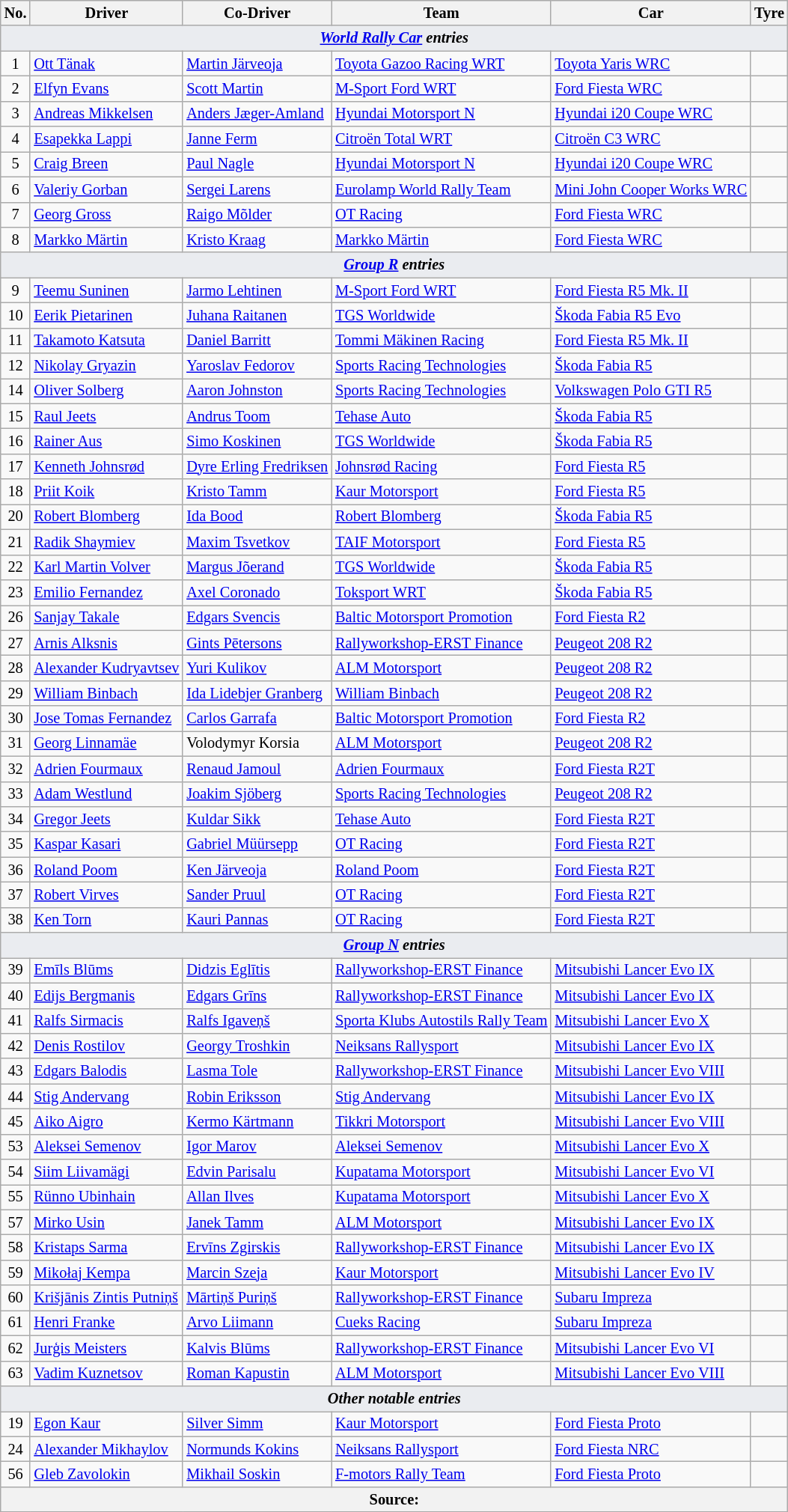<table class="wikitable collapsible collapsed" style="font-size: 85%;">
<tr>
<th>No.</th>
<th>Driver</th>
<th>Co-Driver</th>
<th>Team</th>
<th>Car</th>
<th>Tyre</th>
</tr>
<tr>
<td style="background-color:#EAECF0; text-align:center" colspan="6"><strong><em><a href='#'>World Rally Car</a> entries</em></strong></td>
</tr>
<tr>
<td align="center">1</td>
<td> <a href='#'>Ott Tänak</a></td>
<td> <a href='#'>Martin Järveoja</a></td>
<td> <a href='#'>Toyota Gazoo Racing WRT</a></td>
<td><a href='#'>Toyota Yaris WRC</a></td>
<td align="center"></td>
</tr>
<tr>
<td align="center">2</td>
<td> <a href='#'>Elfyn Evans</a></td>
<td> <a href='#'>Scott Martin</a></td>
<td> <a href='#'>M-Sport Ford WRT</a></td>
<td><a href='#'>Ford Fiesta WRC</a></td>
<td align="center"></td>
</tr>
<tr>
<td align="center">3</td>
<td> <a href='#'>Andreas Mikkelsen</a></td>
<td> <a href='#'>Anders Jæger-Amland</a></td>
<td> <a href='#'>Hyundai Motorsport N</a></td>
<td><a href='#'>Hyundai i20 Coupe WRC</a></td>
<td align="center"></td>
</tr>
<tr>
<td align="center">4</td>
<td> <a href='#'>Esapekka Lappi</a></td>
<td> <a href='#'>Janne Ferm</a></td>
<td> <a href='#'>Citroën Total WRT</a></td>
<td><a href='#'>Citroën C3 WRC</a></td>
<td align="center"></td>
</tr>
<tr>
<td align="center">5</td>
<td> <a href='#'>Craig Breen</a></td>
<td> <a href='#'>Paul Nagle</a></td>
<td> <a href='#'>Hyundai Motorsport N</a></td>
<td><a href='#'>Hyundai i20 Coupe WRC</a></td>
<td align="center"></td>
</tr>
<tr>
<td align="center">6</td>
<td> <a href='#'>Valeriy Gorban</a></td>
<td> <a href='#'>Sergei Larens</a></td>
<td> <a href='#'>Eurolamp World Rally Team</a></td>
<td><a href='#'>Mini John Cooper Works WRC</a></td>
<td align="center"></td>
</tr>
<tr>
<td align="center">7</td>
<td> <a href='#'>Georg Gross</a></td>
<td> <a href='#'>Raigo Mõlder</a></td>
<td> <a href='#'>OT Racing</a></td>
<td><a href='#'>Ford Fiesta WRC</a></td>
<td align="center"></td>
</tr>
<tr>
<td align="center">8</td>
<td> <a href='#'>Markko Märtin</a></td>
<td> <a href='#'>Kristo Kraag</a></td>
<td> <a href='#'>Markko Märtin</a></td>
<td><a href='#'>Ford Fiesta WRC</a></td>
<td align="center"></td>
</tr>
<tr>
<td style="background-color:#EAECF0; text-align:center" colspan="6"><strong><em><a href='#'>Group R</a> entries</em></strong></td>
</tr>
<tr>
<td align="center">9</td>
<td> <a href='#'>Teemu Suninen</a></td>
<td> <a href='#'>Jarmo Lehtinen</a></td>
<td> <a href='#'>M-Sport Ford WRT</a></td>
<td><a href='#'>Ford Fiesta R5 Mk. II</a></td>
<td align="center"></td>
</tr>
<tr>
<td align="center">10</td>
<td> <a href='#'>Eerik Pietarinen</a></td>
<td> <a href='#'>Juhana Raitanen</a></td>
<td> <a href='#'>TGS Worldwide</a></td>
<td><a href='#'>Škoda Fabia R5 Evo</a></td>
<td align="center"></td>
</tr>
<tr>
<td align="center">11</td>
<td> <a href='#'>Takamoto Katsuta</a></td>
<td> <a href='#'>Daniel Barritt</a></td>
<td> <a href='#'>Tommi Mäkinen Racing</a></td>
<td><a href='#'>Ford Fiesta R5 Mk. II</a></td>
<td align="center"></td>
</tr>
<tr>
<td align="center">12</td>
<td> <a href='#'>Nikolay Gryazin</a></td>
<td> <a href='#'>Yaroslav Fedorov</a></td>
<td> <a href='#'>Sports Racing Technologies</a></td>
<td><a href='#'>Škoda Fabia R5</a></td>
<td align="center"></td>
</tr>
<tr>
<td align="center">14</td>
<td> <a href='#'>Oliver Solberg</a></td>
<td> <a href='#'>Aaron Johnston</a></td>
<td> <a href='#'>Sports Racing Technologies</a></td>
<td><a href='#'>Volkswagen Polo GTI R5</a></td>
<td align="center"></td>
</tr>
<tr>
<td align="center">15</td>
<td> <a href='#'>Raul Jeets</a></td>
<td> <a href='#'>Andrus Toom</a></td>
<td> <a href='#'>Tehase Auto</a></td>
<td><a href='#'>Škoda Fabia R5</a></td>
<td align="center"></td>
</tr>
<tr>
<td align="center">16</td>
<td> <a href='#'>Rainer Aus</a></td>
<td> <a href='#'>Simo Koskinen</a></td>
<td> <a href='#'>TGS Worldwide</a></td>
<td><a href='#'>Škoda Fabia R5</a></td>
<td align="center"></td>
</tr>
<tr>
<td align="center">17</td>
<td> <a href='#'>Kenneth Johnsrød</a></td>
<td> <a href='#'>Dyre Erling Fredriksen</a></td>
<td> <a href='#'>Johnsrød Racing</a></td>
<td><a href='#'>Ford Fiesta R5</a></td>
<td align="center"></td>
</tr>
<tr>
<td align="center">18</td>
<td> <a href='#'>Priit Koik</a></td>
<td> <a href='#'>Kristo Tamm</a></td>
<td> <a href='#'>Kaur Motorsport</a></td>
<td><a href='#'>Ford Fiesta R5</a></td>
<td align="center"></td>
</tr>
<tr>
<td align="center">20</td>
<td> <a href='#'>Robert Blomberg</a></td>
<td> <a href='#'>Ida Bood</a></td>
<td> <a href='#'>Robert Blomberg</a></td>
<td><a href='#'>Škoda Fabia R5</a></td>
<td align="center"></td>
</tr>
<tr>
<td align="center">21</td>
<td> <a href='#'>Radik Shaymiev</a></td>
<td> <a href='#'>Maxim Tsvetkov</a></td>
<td> <a href='#'>TAIF Motorsport</a></td>
<td><a href='#'>Ford Fiesta R5</a></td>
<td align="center"></td>
</tr>
<tr>
<td align="center">22</td>
<td> <a href='#'>Karl Martin Volver</a></td>
<td> <a href='#'>Margus Jõerand</a></td>
<td> <a href='#'>TGS Worldwide</a></td>
<td><a href='#'>Škoda Fabia R5</a></td>
<td align="center"></td>
</tr>
<tr>
<td align="center">23</td>
<td> <a href='#'>Emilio Fernandez</a></td>
<td> <a href='#'>Axel Coronado</a></td>
<td> <a href='#'>Toksport WRT</a></td>
<td><a href='#'>Škoda Fabia R5</a></td>
<td align="center"></td>
</tr>
<tr>
<td align="center">26</td>
<td> <a href='#'>Sanjay Takale</a></td>
<td> <a href='#'>Edgars Svencis</a></td>
<td> <a href='#'>Baltic Motorsport Promotion</a></td>
<td><a href='#'>Ford Fiesta R2</a></td>
<td align="center"></td>
</tr>
<tr>
<td align="center">27</td>
<td> <a href='#'>Arnis Alksnis</a></td>
<td> <a href='#'>Gints Pētersons</a></td>
<td> <a href='#'>Rallyworkshop-ERST Finance</a></td>
<td><a href='#'>Peugeot 208 R2</a></td>
<td align="center"></td>
</tr>
<tr>
<td align="center">28</td>
<td> <a href='#'>Alexander Kudryavtsev</a></td>
<td> <a href='#'>Yuri Kulikov</a></td>
<td> <a href='#'>ALM Motorsport</a></td>
<td><a href='#'>Peugeot 208 R2</a></td>
<td align="center"></td>
</tr>
<tr>
<td align="center">29</td>
<td> <a href='#'>William Binbach</a></td>
<td> <a href='#'>Ida Lidebjer Granberg</a></td>
<td> <a href='#'>William Binbach</a></td>
<td><a href='#'>Peugeot 208 R2</a></td>
<td align="center"></td>
</tr>
<tr>
<td align="center">30</td>
<td> <a href='#'>Jose Tomas Fernandez</a></td>
<td> <a href='#'>Carlos Garrafa</a></td>
<td> <a href='#'>Baltic Motorsport Promotion</a></td>
<td><a href='#'>Ford Fiesta R2</a></td>
<td align="center"></td>
</tr>
<tr>
<td align="center">31</td>
<td> <a href='#'>Georg Linnamäe</a></td>
<td> Volodymyr Korsia</td>
<td> <a href='#'>ALM Motorsport</a></td>
<td><a href='#'>Peugeot 208 R2</a></td>
<td align="center"></td>
</tr>
<tr>
<td align="center">32</td>
<td> <a href='#'>Adrien Fourmaux</a></td>
<td> <a href='#'>Renaud Jamoul</a></td>
<td> <a href='#'>Adrien Fourmaux</a></td>
<td><a href='#'>Ford Fiesta R2T</a></td>
<td align="center"></td>
</tr>
<tr>
<td align="center">33</td>
<td> <a href='#'>Adam Westlund</a></td>
<td> <a href='#'>Joakim Sjöberg</a></td>
<td> <a href='#'>Sports Racing Technologies</a></td>
<td><a href='#'>Peugeot 208 R2</a></td>
<td align="center"></td>
</tr>
<tr>
<td align="center">34</td>
<td> <a href='#'>Gregor Jeets</a></td>
<td> <a href='#'>Kuldar Sikk</a></td>
<td> <a href='#'>Tehase Auto</a></td>
<td><a href='#'>Ford Fiesta R2T</a></td>
<td align="center"></td>
</tr>
<tr>
<td align="center">35</td>
<td> <a href='#'>Kaspar Kasari</a></td>
<td> <a href='#'>Gabriel Müürsepp</a></td>
<td> <a href='#'>OT Racing</a></td>
<td><a href='#'>Ford Fiesta R2T</a></td>
<td align="center"></td>
</tr>
<tr>
<td align="center">36</td>
<td> <a href='#'>Roland Poom</a></td>
<td> <a href='#'>Ken Järveoja</a></td>
<td> <a href='#'>Roland Poom</a></td>
<td><a href='#'>Ford Fiesta R2T</a></td>
<td align="center"></td>
</tr>
<tr>
<td align="center">37</td>
<td> <a href='#'>Robert Virves</a></td>
<td> <a href='#'>Sander Pruul</a></td>
<td> <a href='#'>OT Racing</a></td>
<td><a href='#'>Ford Fiesta R2T</a></td>
<td align="center"></td>
</tr>
<tr>
<td align="center">38</td>
<td> <a href='#'>Ken Torn</a></td>
<td> <a href='#'>Kauri Pannas</a></td>
<td> <a href='#'>OT Racing</a></td>
<td><a href='#'>Ford Fiesta R2T</a></td>
<td align="center"></td>
</tr>
<tr>
<td style="background-color:#EAECF0; text-align:center" colspan="6"><strong><em><a href='#'>Group N</a> entries</em></strong></td>
</tr>
<tr>
<td align="center">39</td>
<td> <a href='#'>Emīls Blūms</a></td>
<td> <a href='#'>Didzis Eglītis</a></td>
<td> <a href='#'>Rallyworkshop-ERST Finance</a></td>
<td><a href='#'>Mitsubishi Lancer Evo IX</a></td>
<td align="center"></td>
</tr>
<tr>
<td align="center">40</td>
<td> <a href='#'>Edijs Bergmanis</a></td>
<td> <a href='#'>Edgars Grīns</a></td>
<td> <a href='#'>Rallyworkshop-ERST Finance</a></td>
<td><a href='#'>Mitsubishi Lancer Evo IX</a></td>
<td align="center"></td>
</tr>
<tr>
<td align="center">41</td>
<td> <a href='#'>Ralfs Sirmacis</a></td>
<td> <a href='#'>Ralfs Igaveņš</a></td>
<td> <a href='#'>Sporta Klubs Autostils Rally Team</a></td>
<td><a href='#'>Mitsubishi Lancer Evo X</a></td>
<td align="center"></td>
</tr>
<tr>
<td align="center">42</td>
<td> <a href='#'>Denis Rostilov</a></td>
<td> <a href='#'>Georgy Troshkin</a></td>
<td> <a href='#'>Neiksans Rallysport</a></td>
<td><a href='#'>Mitsubishi Lancer Evo IX</a></td>
<td align="center"></td>
</tr>
<tr>
<td align="center">43</td>
<td> <a href='#'>Edgars Balodis</a></td>
<td> <a href='#'>Lasma Tole</a></td>
<td> <a href='#'>Rallyworkshop-ERST Finance</a></td>
<td><a href='#'>Mitsubishi Lancer Evo VIII</a></td>
<td align="center"></td>
</tr>
<tr>
<td align="center">44</td>
<td> <a href='#'>Stig Andervang</a></td>
<td> <a href='#'>Robin Eriksson</a></td>
<td> <a href='#'>Stig Andervang</a></td>
<td><a href='#'>Mitsubishi Lancer Evo IX</a></td>
<td align="center"></td>
</tr>
<tr>
<td align="center">45</td>
<td> <a href='#'>Aiko Aigro</a></td>
<td> <a href='#'>Kermo Kärtmann</a></td>
<td> <a href='#'>Tikkri Motorsport</a></td>
<td><a href='#'>Mitsubishi Lancer Evo VIII</a></td>
<td align="center"></td>
</tr>
<tr>
<td align="center">53</td>
<td> <a href='#'>Aleksei Semenov</a></td>
<td> <a href='#'>Igor Marov</a></td>
<td> <a href='#'>Aleksei Semenov</a></td>
<td><a href='#'>Mitsubishi Lancer Evo X</a></td>
<td align="center"></td>
</tr>
<tr>
<td align="center">54</td>
<td> <a href='#'>Siim Liivamägi</a></td>
<td> <a href='#'>Edvin Parisalu</a></td>
<td> <a href='#'>Kupatama Motorsport</a></td>
<td><a href='#'>Mitsubishi Lancer Evo VI</a></td>
<td align="center"></td>
</tr>
<tr>
<td align="center">55</td>
<td> <a href='#'>Rünno Ubinhain</a></td>
<td> <a href='#'>Allan Ilves</a></td>
<td> <a href='#'>Kupatama Motorsport</a></td>
<td><a href='#'>Mitsubishi Lancer Evo X</a></td>
<td align="center"></td>
</tr>
<tr>
<td align="center">57</td>
<td> <a href='#'>Mirko Usin</a></td>
<td> <a href='#'>Janek Tamm</a></td>
<td> <a href='#'>ALM Motorsport</a></td>
<td><a href='#'>Mitsubishi Lancer Evo IX</a></td>
<td align="center"></td>
</tr>
<tr>
<td align="center">58</td>
<td> <a href='#'>Kristaps Sarma</a></td>
<td> <a href='#'>Ervīns Zgirskis</a></td>
<td> <a href='#'>Rallyworkshop-ERST Finance</a></td>
<td><a href='#'>Mitsubishi Lancer Evo IX</a></td>
<td align="center"></td>
</tr>
<tr>
<td align="center">59</td>
<td> <a href='#'>Mikołaj Kempa</a></td>
<td> <a href='#'>Marcin Szeja</a></td>
<td> <a href='#'>Kaur Motorsport</a></td>
<td><a href='#'>Mitsubishi Lancer Evo IV</a></td>
<td align="center"></td>
</tr>
<tr>
<td align="center">60</td>
<td> <a href='#'>Krišjānis Zintis Putniņš</a></td>
<td> <a href='#'>Mārtiņš Puriņš</a></td>
<td> <a href='#'>Rallyworkshop-ERST Finance</a></td>
<td><a href='#'>Subaru Impreza</a></td>
<td align="center"></td>
</tr>
<tr>
<td align="center">61</td>
<td> <a href='#'>Henri Franke</a></td>
<td> <a href='#'>Arvo Liimann</a></td>
<td> <a href='#'>Cueks Racing</a></td>
<td><a href='#'>Subaru Impreza</a></td>
<td align="center"></td>
</tr>
<tr>
<td align="center">62</td>
<td> <a href='#'>Jurģis Meisters</a></td>
<td> <a href='#'>Kalvis Blūms</a></td>
<td> <a href='#'>Rallyworkshop-ERST Finance</a></td>
<td><a href='#'>Mitsubishi Lancer Evo VI</a></td>
<td align="center"></td>
</tr>
<tr>
<td align="center">63</td>
<td> <a href='#'>Vadim Kuznetsov</a></td>
<td> <a href='#'>Roman Kapustin</a></td>
<td> <a href='#'>ALM Motorsport</a></td>
<td><a href='#'>Mitsubishi Lancer Evo VIII</a></td>
<td align="center"></td>
</tr>
<tr>
<td style="background-color:#EAECF0; text-align:center" colspan="6"><strong><em>Other notable entries</em></strong></td>
</tr>
<tr>
<td align="center">19</td>
<td> <a href='#'>Egon Kaur</a></td>
<td> <a href='#'>Silver Simm</a></td>
<td> <a href='#'>Kaur Motorsport</a></td>
<td><a href='#'>Ford Fiesta Proto</a></td>
<td align="center"></td>
</tr>
<tr>
<td align="center">24</td>
<td> <a href='#'>Alexander Mikhaylov</a></td>
<td> <a href='#'>Normunds Kokins</a></td>
<td> <a href='#'>Neiksans Rallysport</a></td>
<td><a href='#'>Ford Fiesta NRC</a></td>
<td align="center"></td>
</tr>
<tr>
<td align="center">56</td>
<td> <a href='#'>Gleb Zavolokin</a></td>
<td> <a href='#'>Mikhail Soskin</a></td>
<td> <a href='#'>F-motors Rally Team</a></td>
<td><a href='#'>Ford Fiesta Proto</a></td>
<td align="center"></td>
</tr>
<tr>
<th colspan="6">Source:</th>
</tr>
<tr>
</tr>
</table>
